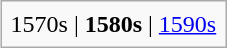<table class="infobox" id="toc">
<tr>
<td align="left">1570s | <strong>1580s</strong> | <a href='#'>1590s</a></td>
</tr>
</table>
